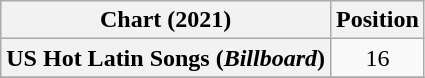<table class="wikitable plainrowheaders" style="text-align:center">
<tr>
<th scope="col">Chart (2021)</th>
<th scope="col">Position</th>
</tr>
<tr>
<th scope="row">US Hot Latin Songs (<em>Billboard</em>)</th>
<td>16</td>
</tr>
<tr>
</tr>
</table>
